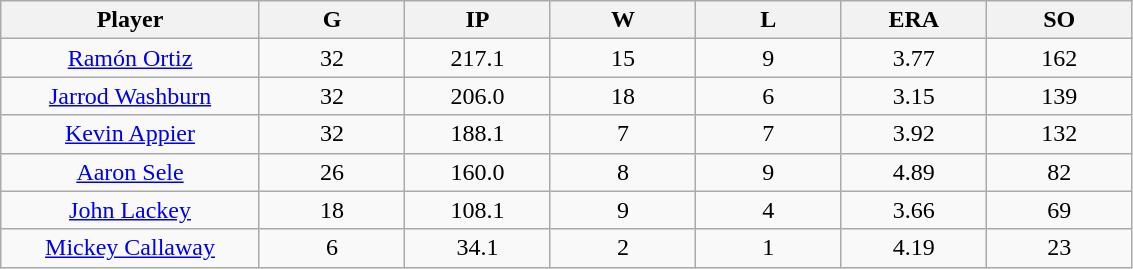<table class="wikitable sortable">
<tr>
<th width="16%" bgcolor="#ddddff">Player</th>
<th width="9%" bgcolor="#ddddff">G</th>
<th width="9%" bgcolor="#ddddff">IP</th>
<th width="9%" bgcolor="#ddddff">W</th>
<th width="9%" bgcolor="#ddddff">L</th>
<th width="9%" bgcolor="#ddddff">ERA</th>
<th width="9%" bgcolor="#ddddff">SO</th>
</tr>
<tr align="center">
<td><a href='#'>Ramón Ortiz</a></td>
<td>32</td>
<td>217.1</td>
<td>15</td>
<td>9</td>
<td>3.77</td>
<td>162</td>
</tr>
<tr align=center>
<td><a href='#'>Jarrod Washburn</a></td>
<td>32</td>
<td>206.0</td>
<td>18</td>
<td>6</td>
<td>3.15</td>
<td>139</td>
</tr>
<tr align=center>
<td><a href='#'>Kevin Appier</a></td>
<td>32</td>
<td>188.1</td>
<td>7</td>
<td>7</td>
<td>3.92</td>
<td>132</td>
</tr>
<tr align="center">
<td><a href='#'>Aaron Sele</a></td>
<td>26</td>
<td>160.0</td>
<td>8</td>
<td>9</td>
<td>4.89</td>
<td>82</td>
</tr>
<tr align=center>
<td><a href='#'>John Lackey</a></td>
<td>18</td>
<td>108.1</td>
<td>9</td>
<td>4</td>
<td>3.66</td>
<td>69</td>
</tr>
<tr align="center">
<td><a href='#'>Mickey Callaway</a></td>
<td>6</td>
<td>34.1</td>
<td>2</td>
<td>1</td>
<td>4.19</td>
<td>23</td>
</tr>
</table>
